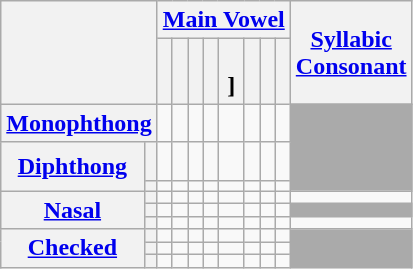<table class="wikitable" style="text-align:center">
<tr>
<th colspan="2" rowspan="2"></th>
<th colspan="8"><a href='#'>Main Vowel</a></th>
<th rowspan="2"><a href='#'>Syllabic<br>Consonant</a></th>
</tr>
<tr>
<th></th>
<th></th>
<th><br></th>
<th><br></th>
<th><br>]</th>
<th><br></th>
<th><br></th>
<th><br></th>
</tr>
<tr>
<th colspan="2"><a href='#'>Monophthong</a></th>
<td> </td>
<td></td>
<td> </td>
<td> </td>
<td> </td>
<td> </td>
<td> </td>
<td> </td>
<td rowspan="3" style="background: #aaa;"></td>
</tr>
<tr>
<th rowspan="2"><a href='#'>Diphthong</a></th>
<th><br></th>
<td> </td>
<td> </td>
<td> </td>
<td> </td>
<td> </td>
<td></td>
<td></td>
<td> </td>
</tr>
<tr>
<th></th>
<td> </td>
<td> </td>
<td> </td>
<td></td>
<td> </td>
<td> </td>
<td></td>
<td></td>
</tr>
<tr>
<th rowspan="3"><a href='#'>Nasal</a></th>
<th></th>
<td> </td>
<td> </td>
<td> </td>
<td></td>
<td></td>
<td> </td>
<td></td>
<td></td>
<td> </td>
</tr>
<tr>
<th></th>
<td> </td>
<td> </td>
<td></td>
<td> </td>
<td> </td>
<td> </td>
<td> </td>
<td> </td>
<td style="background: #aaa;"></td>
</tr>
<tr>
<th></th>
<td> </td>
<td> </td>
<td> </td>
<td> </td>
<td> </td>
<td> </td>
<td></td>
<td> </td>
<td> </td>
</tr>
<tr>
<th rowspan="3"><a href='#'>Checked</a></th>
<th></th>
<td> </td>
<td> </td>
<td> </td>
<td></td>
<td></td>
<td> </td>
<td></td>
<td></td>
<td rowspan="3" style="background: #aaa;"></td>
</tr>
<tr>
<th></th>
<td> </td>
<td> </td>
<td></td>
<td> </td>
<td> </td>
<td> </td>
<td> </td>
<td> </td>
</tr>
<tr>
<th></th>
<td> </td>
<td> </td>
<td> </td>
<td> </td>
<td> </td>
<td> </td>
<td></td>
<td> </td>
</tr>
</table>
